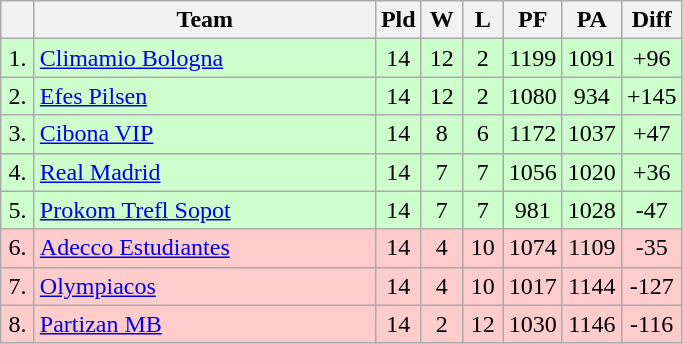<table class=wikitable style="text-align:center">
<tr>
<th width=15></th>
<th width=220>Team</th>
<th width=20>Pld</th>
<th width=20>W</th>
<th width=20>L</th>
<th width=20>PF</th>
<th width=20>PA</th>
<th width=30>Diff</th>
</tr>
<tr bgcolor=#ccffcc>
<td>1.</td>
<td align=left> <a href='#'>Climamio Bologna</a></td>
<td>14</td>
<td>12</td>
<td>2</td>
<td>1199</td>
<td>1091</td>
<td>+96</td>
</tr>
<tr bgcolor=#ccffcc>
<td>2.</td>
<td align=left> <a href='#'>Efes Pilsen</a></td>
<td>14</td>
<td>12</td>
<td>2</td>
<td>1080</td>
<td>934</td>
<td>+145</td>
</tr>
<tr bgcolor=#ccffcc>
<td>3.</td>
<td align=left> <a href='#'>Cibona VIP</a></td>
<td>14</td>
<td>8</td>
<td>6</td>
<td>1172</td>
<td>1037</td>
<td>+47</td>
</tr>
<tr bgcolor=#ccffcc>
<td>4.</td>
<td align=left> <a href='#'>Real Madrid</a></td>
<td>14</td>
<td>7</td>
<td>7</td>
<td>1056</td>
<td>1020</td>
<td>+36</td>
</tr>
<tr bgcolor=#ccffcc>
<td>5.</td>
<td align=left> <a href='#'>Prokom Trefl Sopot</a></td>
<td>14</td>
<td>7</td>
<td>7</td>
<td>981</td>
<td>1028</td>
<td>-47</td>
</tr>
<tr bgcolor=#ffcccc>
<td>6.</td>
<td align=left> <a href='#'>Adecco Estudiantes</a></td>
<td>14</td>
<td>4</td>
<td>10</td>
<td>1074</td>
<td>1109</td>
<td>-35</td>
</tr>
<tr bgcolor=#ffcccc>
<td>7.</td>
<td align=left> <a href='#'>Olympiacos</a></td>
<td>14</td>
<td>4</td>
<td>10</td>
<td>1017</td>
<td>1144</td>
<td>-127</td>
</tr>
<tr bgcolor=#ffcccc>
<td>8.</td>
<td align=left> <a href='#'>Partizan MB</a></td>
<td>14</td>
<td>2</td>
<td>12</td>
<td>1030</td>
<td>1146</td>
<td>-116</td>
</tr>
</table>
